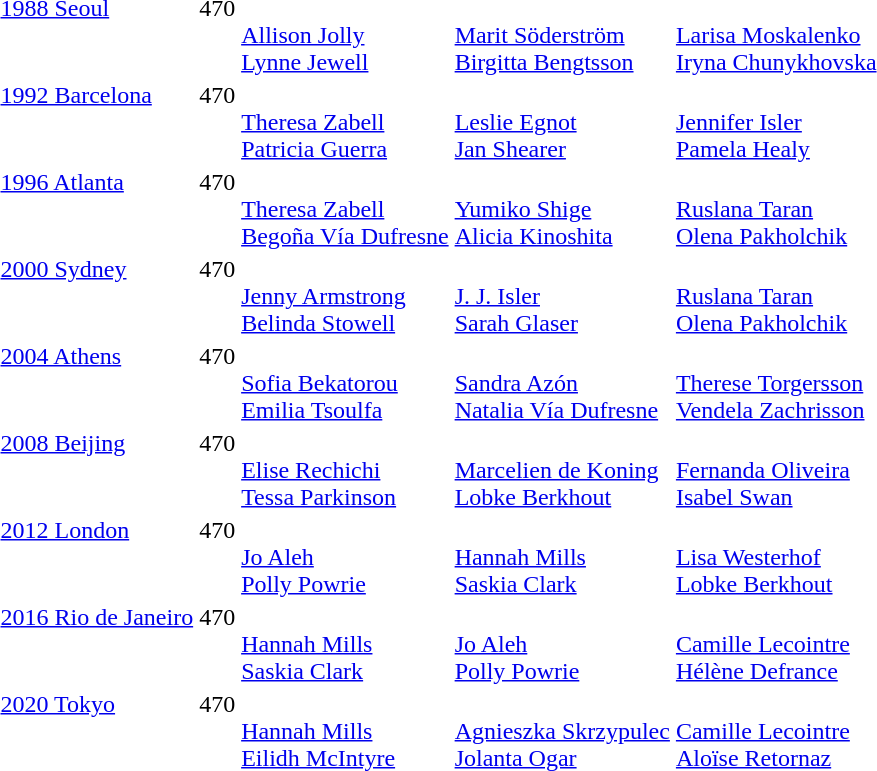<table>
<tr valign="top">
<td><a href='#'>1988 Seoul</a><br></td>
<td>470</td>
<td><br><a href='#'>Allison Jolly</a><br><a href='#'>Lynne Jewell</a></td>
<td><br><a href='#'>Marit Söderström</a><br><a href='#'>Birgitta Bengtsson</a></td>
<td><br><a href='#'>Larisa Moskalenko</a><br><a href='#'>Iryna Chunykhovska</a></td>
</tr>
<tr valign="top">
<td><a href='#'>1992 Barcelona</a><br></td>
<td>470</td>
<td><br><a href='#'>Theresa Zabell</a><br><a href='#'>Patricia Guerra</a></td>
<td><br><a href='#'>Leslie Egnot</a><br><a href='#'>Jan Shearer</a></td>
<td><br><a href='#'>Jennifer Isler</a><br><a href='#'>Pamela Healy</a></td>
</tr>
<tr valign="top">
<td><a href='#'>1996 Atlanta</a><br></td>
<td>470</td>
<td><br><a href='#'>Theresa Zabell</a><br><a href='#'>Begoña Vía Dufresne</a></td>
<td><br><a href='#'>Yumiko Shige</a><br><a href='#'>Alicia Kinoshita</a></td>
<td><br><a href='#'>Ruslana Taran</a><br><a href='#'>Olena Pakholchik</a></td>
</tr>
<tr valign="top">
<td><a href='#'>2000 Sydney</a><br></td>
<td>470</td>
<td><br><a href='#'>Jenny Armstrong</a><br><a href='#'>Belinda Stowell</a></td>
<td><br><a href='#'>J. J. Isler</a><br><a href='#'>Sarah Glaser</a></td>
<td><br><a href='#'>Ruslana Taran</a><br><a href='#'>Olena Pakholchik</a></td>
</tr>
<tr valign="top">
<td><a href='#'>2004 Athens</a><br></td>
<td>470</td>
<td><br><a href='#'>Sofia Bekatorou</a><br><a href='#'>Emilia Tsoulfa</a></td>
<td><br><a href='#'>Sandra Azón</a><br><a href='#'>Natalia Vía Dufresne</a></td>
<td><br><a href='#'>Therese Torgersson</a><br><a href='#'>Vendela Zachrisson</a></td>
</tr>
<tr valign="top">
<td><a href='#'>2008 Beijing</a><br></td>
<td>470</td>
<td><br><a href='#'>Elise Rechichi</a><br><a href='#'>Tessa Parkinson</a></td>
<td><br><a href='#'>Marcelien de Koning</a><br><a href='#'>Lobke Berkhout</a></td>
<td><br><a href='#'>Fernanda Oliveira</a><br><a href='#'>Isabel Swan</a></td>
</tr>
<tr valign="top">
<td><a href='#'>2012 London</a><br></td>
<td>470</td>
<td><br><a href='#'>Jo Aleh</a><br><a href='#'>Polly Powrie</a></td>
<td><br><a href='#'>Hannah Mills</a><br><a href='#'>Saskia Clark</a></td>
<td><br><a href='#'>Lisa Westerhof</a><br><a href='#'>Lobke Berkhout</a></td>
</tr>
<tr valign="top">
<td><a href='#'>2016 Rio de Janeiro</a><br></td>
<td>470</td>
<td><br><a href='#'>Hannah Mills</a><br><a href='#'>Saskia Clark</a></td>
<td><br><a href='#'>Jo Aleh</a><br><a href='#'>Polly Powrie</a></td>
<td><br><a href='#'>Camille Lecointre</a><br><a href='#'>Hélène Defrance</a></td>
</tr>
<tr valign="top">
<td><a href='#'>2020 Tokyo</a> <br></td>
<td>470</td>
<td><br><a href='#'>Hannah Mills</a> <br> <a href='#'>Eilidh McIntyre</a></td>
<td><br><a href='#'>Agnieszka Skrzypulec</a> <br> <a href='#'>Jolanta Ogar</a></td>
<td><br><a href='#'>Camille Lecointre</a> <br> <a href='#'>Aloïse Retornaz</a></td>
</tr>
<tr>
</tr>
</table>
